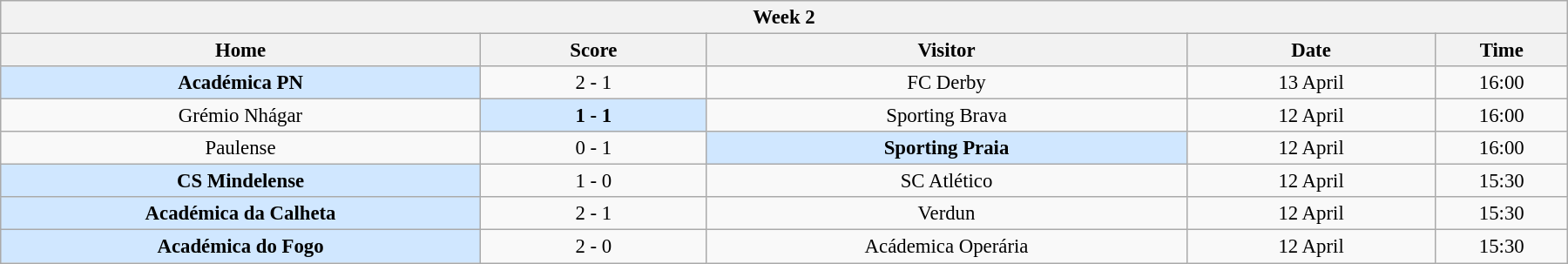<table class="wikitable" style="margin:1em auto; font-size:95%; text-align: center; width: 95%;">
<tr>
<th colspan="12" style="with: 100%;">Week 2</th>
</tr>
<tr>
<th width="200">Home</th>
<th width="90">Score</th>
<th width="200">Visitor</th>
<th width="100">Date</th>
<th width="50">Time</th>
</tr>
<tr>
<td bgcolor=#D0E7FF><strong>Académica PN</strong></td>
<td>2 - 1</td>
<td>FC Derby</td>
<td>13 April</td>
<td>16:00</td>
</tr>
<tr>
<td>Grémio Nhágar</td>
<td bgcolor=#D0E7FF><strong>1 - 1</strong></td>
<td>Sporting Brava</td>
<td>12 April</td>
<td>16:00</td>
</tr>
<tr>
<td>Paulense</td>
<td>0 - 1</td>
<td bgcolor=#D0E7FF><strong>Sporting Praia</strong></td>
<td>12 April</td>
<td>16:00</td>
</tr>
<tr>
<td bgcolor=#D0E7FF><strong>CS Mindelense</strong></td>
<td>1 - 0</td>
<td>SC Atlético</td>
<td>12 April</td>
<td>15:30</td>
</tr>
<tr>
<td bgcolor=#D0E7FF><strong>Académica da Calheta</strong></td>
<td>2 - 1</td>
<td>Verdun</td>
<td>12 April</td>
<td>15:30</td>
</tr>
<tr>
<td bgcolor=#D0E7FF><strong>Académica do Fogo</strong></td>
<td>2 - 0</td>
<td>Acádemica Operária</td>
<td>12 April</td>
<td>15:30</td>
</tr>
</table>
